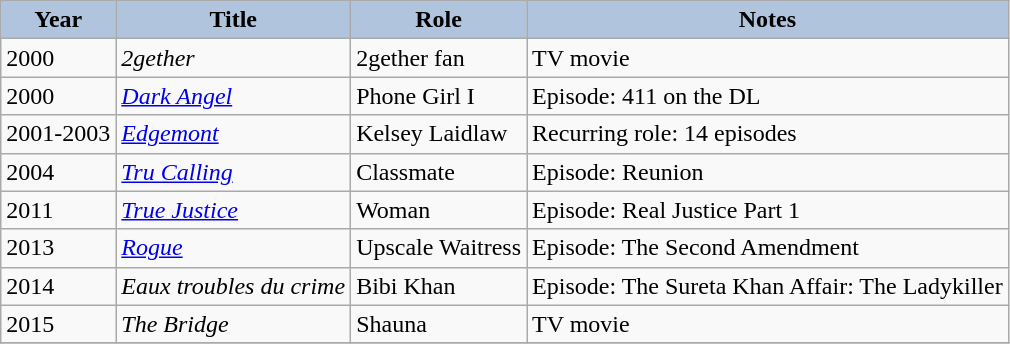<table class="wikitable">
<tr>
<th style="background:#B0C4DE;">Year</th>
<th style="background:#B0C4DE;">Title</th>
<th style="background:#B0C4DE;">Role</th>
<th style="background:#B0C4DE;">Notes</th>
</tr>
<tr>
<td>2000</td>
<td><em>2gether</em></td>
<td>2gether fan</td>
<td>TV movie</td>
</tr>
<tr>
<td>2000</td>
<td><em><a href='#'>Dark Angel</a></em></td>
<td>Phone Girl I</td>
<td>Episode: 411 on the DL</td>
</tr>
<tr>
<td>2001-2003</td>
<td><em><a href='#'>Edgemont</a></em></td>
<td>Kelsey Laidlaw</td>
<td>Recurring role: 14 episodes</td>
</tr>
<tr>
<td>2004</td>
<td><em><a href='#'>Tru Calling</a></em></td>
<td>Classmate</td>
<td>Episode: Reunion</td>
</tr>
<tr>
<td>2011</td>
<td><em><a href='#'>True Justice</a></em></td>
<td>Woman</td>
<td>Episode: Real Justice Part 1</td>
</tr>
<tr>
<td>2013</td>
<td><em><a href='#'>Rogue</a></em></td>
<td>Upscale Waitress</td>
<td>Episode: The Second Amendment</td>
</tr>
<tr>
<td>2014</td>
<td><em>Eaux troubles du crime</em></td>
<td>Bibi Khan</td>
<td>Episode: The Sureta Khan Affair: The Ladykiller</td>
</tr>
<tr>
<td>2015</td>
<td><em>The Bridge</em></td>
<td>Shauna</td>
<td>TV movie</td>
</tr>
<tr>
</tr>
</table>
